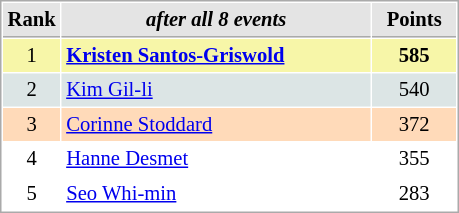<table cellspacing="1" cellpadding="3" style="border:1px solid #AAAAAA;font-size:86%">
<tr style="background-color: #E4E4E4;">
<th style="border-bottom:1px solid #AAAAAA; width: 10px;">Rank</th>
<th style="border-bottom:1px solid #AAAAAA; width: 200px;"><em>after all 8 events</em></th>
<th style="border-bottom:1px solid #AAAAAA; width: 50px;">Points</th>
</tr>
<tr style="background:#f7f6a8;">
<td align=center>1</td>
<td> <strong><a href='#'>Kristen Santos-Griswold</a></strong></td>
<td align=center><strong>585</strong></td>
</tr>
<tr style="background:#dce5e5;">
<td align=center>2</td>
<td> <a href='#'>Kim Gil-li</a></td>
<td align=center>540</td>
</tr>
<tr style="background:#ffdab9;">
<td align=center>3</td>
<td> <a href='#'>Corinne Stoddard</a></td>
<td align=center>372</td>
</tr>
<tr>
<td align=center>4</td>
<td> <a href='#'>Hanne Desmet</a></td>
<td align=center>355</td>
</tr>
<tr>
<td align=center>5</td>
<td> <a href='#'>Seo Whi-min</a></td>
<td align=center>283</td>
</tr>
</table>
